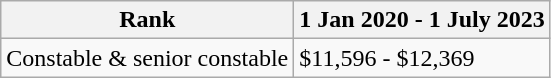<table class="wikitable">
<tr>
<th>Rank</th>
<th>1 Jan 2020 - 1 July 2023</th>
</tr>
<tr>
<td>Constable & senior constable</td>
<td>$11,596 - $12,369</td>
</tr>
</table>
